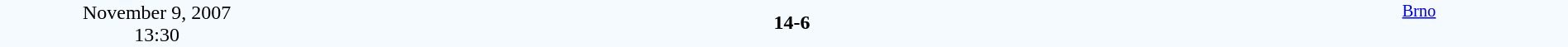<table style="width: 100%; background:#F5FAFF;" cellspacing="0">
<tr>
<td align=center rowspan=3 width=20%>November 9, 2007<br>13:30</td>
</tr>
<tr>
<td width=24% align=right></td>
<td align=center width=13%><strong>14-6</strong></td>
<td width=24%></td>
<td style=font-size:85% rowspan=3 valign=top align=center><a href='#'>Brno</a></td>
</tr>
<tr style=font-size:85%>
<td align=right></td>
<td align=center></td>
<td></td>
</tr>
</table>
